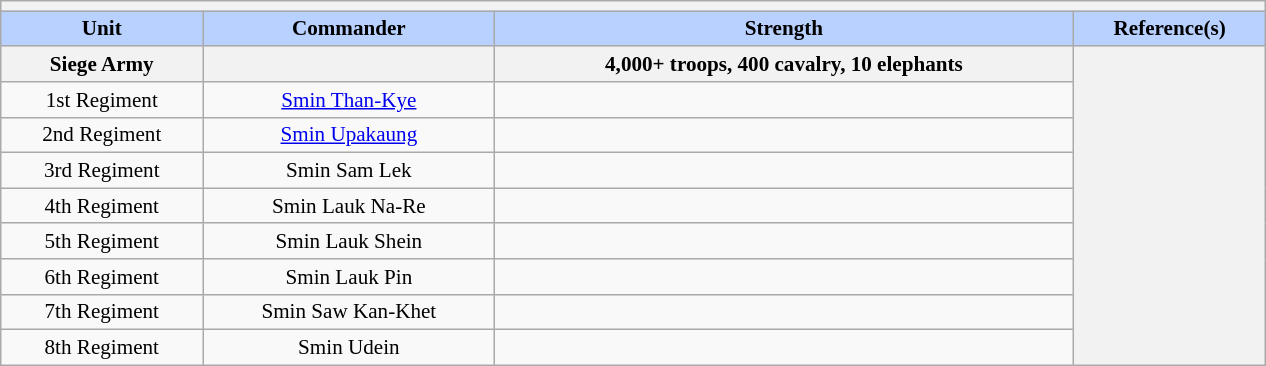<table class="wikitable collapsible" style="min-width:60em; margin:0.3em auto; font-size:88%;">
<tr>
<th colspan=5></th>
</tr>
<tr>
<th style="background-color:#B9D1FF">Unit</th>
<th style="background-color:#B9D1FF">Commander</th>
<th style="background-color:#B9D1FF">Strength</th>
<th style="background-color:#B9D1FF">Reference(s)</th>
</tr>
<tr>
<th colspan="1">Siege Army</th>
<th colspan="1"></th>
<th colspan="1">4,000+ troops, 400 cavalry, 10 elephants</th>
<th rowspan="11"></th>
</tr>
<tr>
<td align="center">1st Regiment</td>
<td align="center"><a href='#'>Smin Than-Kye</a></td>
<td align="center"></td>
</tr>
<tr>
<td align="center">2nd Regiment</td>
<td align="center"><a href='#'>Smin Upakaung</a></td>
<td align="center"></td>
</tr>
<tr>
<td align="center">3rd Regiment</td>
<td align="center">Smin Sam Lek</td>
<td align="center"></td>
</tr>
<tr>
<td align="center">4th Regiment</td>
<td align="center">Smin Lauk Na-Re</td>
<td align="center"></td>
</tr>
<tr>
<td align="center">5th Regiment</td>
<td align="center">Smin Lauk Shein</td>
<td align="center"></td>
</tr>
<tr>
<td align="center">6th Regiment</td>
<td align="center">Smin Lauk Pin</td>
<td align="center"></td>
</tr>
<tr>
<td align="center">7th Regiment</td>
<td align="center">Smin Saw Kan-Khet</td>
<td align="center"></td>
</tr>
<tr>
<td align="center">8th Regiment</td>
<td align="center">Smin Udein</td>
<td align="center"></td>
</tr>
</table>
